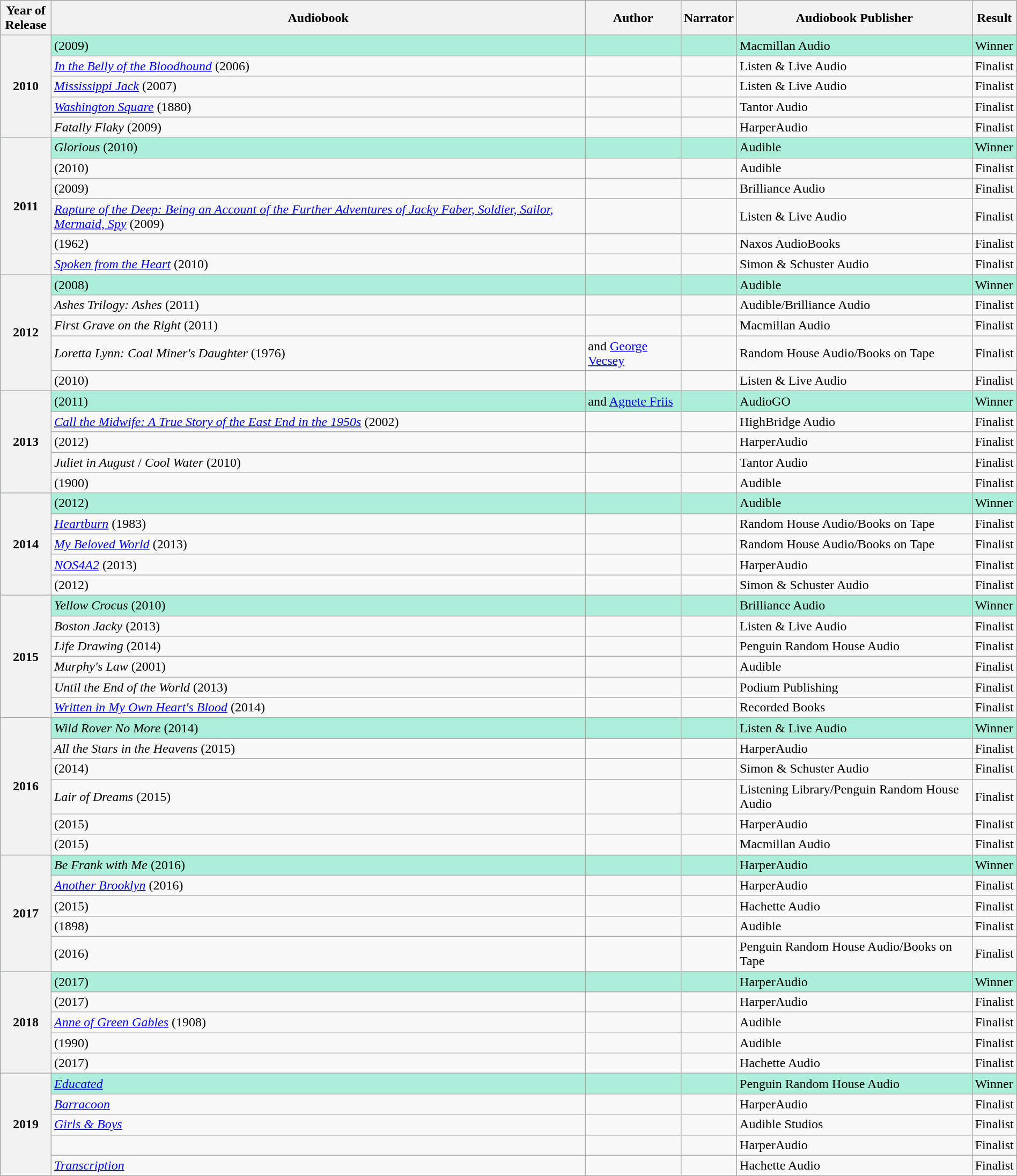<table class="wikitable sortable mw-collapsible" style="width:100%">
<tr bgcolor="#bebebe">
<th width="5%">Year of Release</th>
<th>Audiobook</th>
<th>Author</th>
<th>Narrator</th>
<th>Audiobook Publisher</th>
<th>Result</th>
</tr>
<tr style="background:#ABEED9">
<th rowspan="5">2010<br></th>
<td><em></em> (2009)</td>
<td></td>
<td></td>
<td>Macmillan Audio</td>
<td>Winner</td>
</tr>
<tr>
<td><em><a href='#'>In the Belly of the Bloodhound</a></em> (2006)</td>
<td></td>
<td></td>
<td>Listen & Live Audio</td>
<td>Finalist</td>
</tr>
<tr>
<td><em><a href='#'>Mississippi Jack</a></em> (2007)</td>
<td></td>
<td></td>
<td>Listen & Live Audio</td>
<td>Finalist</td>
</tr>
<tr>
<td><em><a href='#'>Washington Square</a></em> (1880)</td>
<td></td>
<td></td>
<td>Tantor Audio</td>
<td>Finalist</td>
</tr>
<tr>
<td><em>Fatally Flaky</em> (2009)</td>
<td></td>
<td></td>
<td>HarperAudio</td>
<td>Finalist</td>
</tr>
<tr style="background:#ABEED9">
<th rowspan="6">2011<br></th>
<td><em>Glorious</em> (2010)</td>
<td></td>
<td></td>
<td>Audible</td>
<td>Winner</td>
</tr>
<tr>
<td><em></em> (2010)</td>
<td></td>
<td></td>
<td>Audible</td>
<td>Finalist</td>
</tr>
<tr>
<td><em></em> (2009)</td>
<td></td>
<td></td>
<td>Brilliance Audio</td>
<td>Finalist</td>
</tr>
<tr>
<td><em><a href='#'>Rapture of the Deep: Being an Account of the Further Adventures of Jacky Faber, Soldier, Sailor, Mermaid, Spy</a></em> (2009)</td>
<td></td>
<td></td>
<td>Listen & Live Audio</td>
<td>Finalist</td>
</tr>
<tr>
<td><em></em> (1962)</td>
<td></td>
<td></td>
<td>Naxos AudioBooks</td>
<td>Finalist</td>
</tr>
<tr>
<td><em><a href='#'>Spoken from the Heart</a></em> (2010)</td>
<td></td>
<td></td>
<td>Simon & Schuster Audio</td>
<td>Finalist</td>
</tr>
<tr style="background:#ABEED9">
<th rowspan="5">2012<br></th>
<td><em></em> (2008)</td>
<td></td>
<td></td>
<td>Audible</td>
<td>Winner</td>
</tr>
<tr>
<td><em>Ashes Trilogy: Ashes</em> (2011)</td>
<td></td>
<td></td>
<td>Audible/Brilliance Audio</td>
<td>Finalist</td>
</tr>
<tr>
<td><em>First Grave on the Right</em> (2011)</td>
<td></td>
<td></td>
<td>Macmillan Audio</td>
<td>Finalist</td>
</tr>
<tr>
<td><em>Loretta Lynn: Coal Miner's Daughter</em> (1976)</td>
<td> and <a href='#'>George Vecsey</a></td>
<td></td>
<td>Random House Audio/Books on Tape</td>
<td>Finalist</td>
</tr>
<tr>
<td><em></em> (2010)</td>
<td></td>
<td></td>
<td>Listen & Live Audio</td>
<td>Finalist</td>
</tr>
<tr style="background:#ABEED9">
<th rowspan="5">2013<br></th>
<td><em></em> (2011)</td>
<td> and <a href='#'>Agnete Friis</a></td>
<td></td>
<td>AudioGO</td>
<td>Winner</td>
</tr>
<tr>
<td><em><a href='#'>Call the Midwife: A True Story of the East End in the 1950s</a></em> (2002)</td>
<td></td>
<td></td>
<td>HighBridge Audio</td>
<td>Finalist</td>
</tr>
<tr>
<td><em></em> (2012)</td>
<td></td>
<td></td>
<td>HarperAudio</td>
<td>Finalist</td>
</tr>
<tr>
<td><em>Juliet in August</em> / <em>Cool Water</em> (2010)</td>
<td></td>
<td></td>
<td>Tantor Audio</td>
<td>Finalist</td>
</tr>
<tr>
<td><em></em> (1900)</td>
<td></td>
<td></td>
<td>Audible</td>
<td>Finalist</td>
</tr>
<tr style="background:#ABEED9">
<th rowspan="5">2014<br></th>
<td><em></em> (2012)</td>
<td></td>
<td></td>
<td>Audible</td>
<td>Winner</td>
</tr>
<tr>
<td><em><a href='#'>Heartburn</a></em> (1983)</td>
<td></td>
<td></td>
<td>Random House Audio/Books on Tape</td>
<td>Finalist</td>
</tr>
<tr>
<td><em><a href='#'>My Beloved World</a></em> (2013)</td>
<td></td>
<td></td>
<td>Random House Audio/Books on Tape</td>
<td>Finalist</td>
</tr>
<tr>
<td><em><a href='#'>NOS4A2</a></em> (2013)</td>
<td></td>
<td></td>
<td>HarperAudio</td>
<td>Finalist</td>
</tr>
<tr>
<td><em></em> (2012)</td>
<td></td>
<td></td>
<td>Simon & Schuster Audio</td>
<td>Finalist</td>
</tr>
<tr style="background:#ABEED9">
<th rowspan="6">2015<br></th>
<td><em>Yellow Crocus</em> (2010)</td>
<td></td>
<td></td>
<td>Brilliance Audio</td>
<td>Winner</td>
</tr>
<tr>
<td><em>Boston Jacky</em> (2013)</td>
<td></td>
<td></td>
<td>Listen & Live Audio</td>
<td>Finalist</td>
</tr>
<tr>
<td><em>Life Drawing</em> (2014)</td>
<td></td>
<td></td>
<td>Penguin Random House Audio</td>
<td>Finalist</td>
</tr>
<tr>
<td><em>Murphy's Law</em> (2001)</td>
<td></td>
<td></td>
<td>Audible</td>
<td>Finalist</td>
</tr>
<tr>
<td><em>Until the End of the World</em> (2013)</td>
<td></td>
<td></td>
<td>Podium Publishing</td>
<td>Finalist</td>
</tr>
<tr>
<td><em><a href='#'>Written in My Own Heart's Blood</a></em> (2014)</td>
<td></td>
<td></td>
<td>Recorded Books</td>
<td>Finalist</td>
</tr>
<tr style="background:#ABEED9">
<th rowspan="6">2016<br></th>
<td><em>Wild Rover No More</em> (2014)</td>
<td></td>
<td></td>
<td>Listen & Live Audio</td>
<td>Winner</td>
</tr>
<tr>
<td><em>All the Stars in the Heavens</em> (2015)</td>
<td></td>
<td></td>
<td>HarperAudio</td>
<td>Finalist</td>
</tr>
<tr>
<td><em></em> (2014)</td>
<td></td>
<td></td>
<td>Simon & Schuster Audio</td>
<td>Finalist</td>
</tr>
<tr>
<td><em>Lair of Dreams</em> (2015)</td>
<td></td>
<td></td>
<td>Listening Library/Penguin Random House Audio</td>
<td>Finalist</td>
</tr>
<tr>
<td><em></em> (2015)</td>
<td></td>
<td></td>
<td>HarperAudio</td>
<td>Finalist</td>
</tr>
<tr>
<td><em></em> (2015)</td>
<td></td>
<td></td>
<td>Macmillan Audio</td>
<td>Finalist</td>
</tr>
<tr style="background:#ABEED9">
<th rowspan="5">2017<br></th>
<td><em>Be Frank with Me</em> (2016)</td>
<td></td>
<td></td>
<td>HarperAudio</td>
<td>Winner</td>
</tr>
<tr>
<td><em><a href='#'>Another Brooklyn</a></em> (2016)</td>
<td></td>
<td></td>
<td>HarperAudio</td>
<td>Finalist</td>
</tr>
<tr>
<td><em></em> (2015)</td>
<td></td>
<td></td>
<td>Hachette Audio</td>
<td>Finalist</td>
</tr>
<tr>
<td><em></em> (1898)</td>
<td></td>
<td></td>
<td>Audible</td>
<td>Finalist</td>
</tr>
<tr>
<td><em></em> (2016)</td>
<td></td>
<td></td>
<td>Penguin Random House Audio/Books on Tape</td>
<td>Finalist</td>
</tr>
<tr style="background:#ABEED9">
<th rowspan="5">2018<br></th>
<td><em></em> (2017)</td>
<td></td>
<td></td>
<td>HarperAudio</td>
<td>Winner</td>
</tr>
<tr>
<td><em></em> (2017)</td>
<td></td>
<td></td>
<td>HarperAudio</td>
<td>Finalist</td>
</tr>
<tr>
<td><em><a href='#'>Anne of Green Gables</a></em> (1908)</td>
<td></td>
<td></td>
<td>Audible</td>
<td>Finalist</td>
</tr>
<tr>
<td><em></em> (1990)</td>
<td></td>
<td></td>
<td>Audible</td>
<td>Finalist</td>
</tr>
<tr>
<td><em></em> (2017)</td>
<td></td>
<td></td>
<td>Hachette Audio</td>
<td>Finalist</td>
</tr>
<tr style="background:#ABEED9">
<th rowspan="5">2019<br></th>
<td><em><a href='#'>Educated</a></em></td>
<td></td>
<td></td>
<td>Penguin Random House Audio</td>
<td>Winner</td>
</tr>
<tr>
<td><em><a href='#'>Barracoon</a></em></td>
<td></td>
<td></td>
<td>HarperAudio</td>
<td>Finalist</td>
</tr>
<tr>
<td><a href='#'><em>Girls & Boys</em></a></td>
<td></td>
<td></td>
<td>Audible Studios</td>
<td>Finalist</td>
</tr>
<tr>
<td><em></em></td>
<td></td>
<td></td>
<td>HarperAudio</td>
<td>Finalist</td>
</tr>
<tr>
<td><em><a href='#'>Transcription</a></em></td>
<td></td>
<td></td>
<td>Hachette Audio</td>
<td>Finalist</td>
</tr>
</table>
